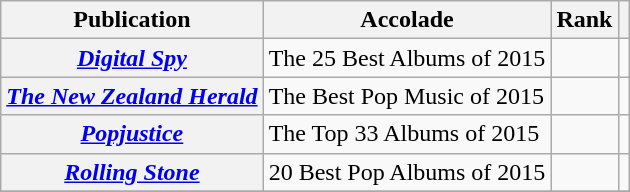<table class="sortable wikitable plainrowheaders">
<tr>
<th>Publication</th>
<th>Accolade</th>
<th>Rank</th>
<th class="unsortable"></th>
</tr>
<tr>
<th scope="row"><em><a href='#'>Digital Spy</a></em></th>
<td>The 25 Best Albums of 2015</td>
<td></td>
<td></td>
</tr>
<tr>
<th scope="row"><em><a href='#'>The New Zealand Herald</a></em></th>
<td>The Best Pop Music of 2015</td>
<td></td>
<td></td>
</tr>
<tr>
<th scope="row"><em><a href='#'>Popjustice</a></em></th>
<td>The Top 33 Albums of 2015</td>
<td></td>
<td></td>
</tr>
<tr>
<th scope="row"><em><a href='#'>Rolling Stone</a></em></th>
<td>20 Best Pop Albums of 2015</td>
<td></td>
<td></td>
</tr>
<tr>
</tr>
</table>
